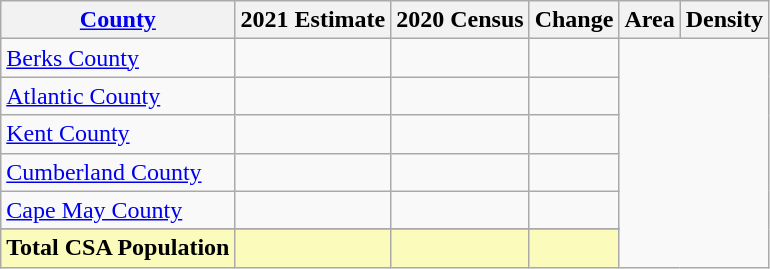<table class="wikitable sortable">
<tr>
<th><a href='#'>County</a></th>
<th>2021 Estimate</th>
<th>2020 Census</th>
<th>Change</th>
<th>Area</th>
<th>Density</th>
</tr>
<tr>
<td><a href='#'>Berks County</a></td>
<td></td>
<td></td>
<td></td>
</tr>
<tr>
<td><a href='#'>Atlantic County</a></td>
<td></td>
<td></td>
<td></td>
</tr>
<tr>
<td><a href='#'>Kent County</a></td>
<td></td>
<td></td>
<td></td>
</tr>
<tr>
<td><a href='#'>Cumberland County</a></td>
<td></td>
<td></td>
<td></td>
</tr>
<tr>
<td><a href='#'>Cape May County</a></td>
<td></td>
<td></td>
<td></td>
</tr>
<tr>
</tr>
<tr class="sortbottom" style="background:#fbfbbb">
<td><strong>Total CSA Population</strong></td>
<td></td>
<td></td>
<td></td>
</tr>
</table>
